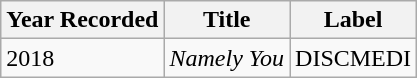<table class="wikitable">
<tr>
<th>Year Recorded</th>
<th>Title</th>
<th>Label</th>
</tr>
<tr>
<td>2018</td>
<td><em>Namely You</em></td>
<td>DISCMEDI</td>
</tr>
</table>
